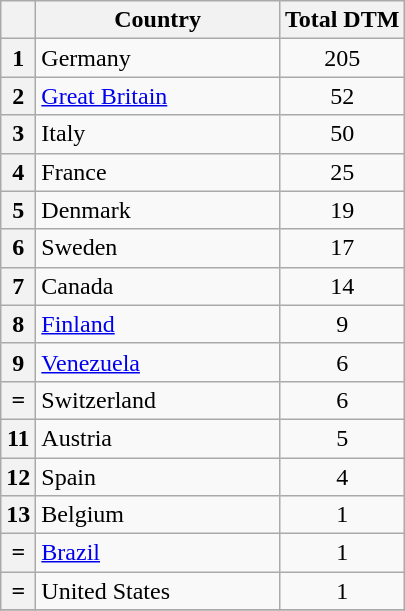<table class="wikitable" style="text-align:center;" style="font-size:97%;">
<tr>
<th></th>
<th width="155px">Country</th>
<th>Total DTM</th>
</tr>
<tr>
<th>1</th>
<td align="left"> Germany</td>
<td align="center">205</td>
</tr>
<tr>
<th>2</th>
<td align="left"> <a href='#'>Great Britain</a></td>
<td align="center">52</td>
</tr>
<tr>
<th>3</th>
<td align="left"> Italy</td>
<td align="center">50</td>
</tr>
<tr>
<th>4</th>
<td align="left"> France</td>
<td align="center">25</td>
</tr>
<tr>
<th>5</th>
<td align="left"> Denmark</td>
<td align="center">19</td>
</tr>
<tr>
<th>6</th>
<td align="left"> Sweden</td>
<td align="center">17</td>
</tr>
<tr>
<th>7</th>
<td align="left"> Canada</td>
<td align="center">14</td>
</tr>
<tr>
<th>8</th>
<td align="left"> <a href='#'>Finland</a></td>
<td align="center">9</td>
</tr>
<tr>
<th>9</th>
<td align="left"> <a href='#'>Venezuela</a></td>
<td align="center">6</td>
</tr>
<tr>
<th>=</th>
<td align="left"> Switzerland</td>
<td align="center">6</td>
</tr>
<tr>
<th>11</th>
<td align="left"> Austria</td>
<td align="center">5</td>
</tr>
<tr>
<th>12</th>
<td align="left"> Spain</td>
<td align="center">4</td>
</tr>
<tr>
<th>13</th>
<td align="left"> Belgium</td>
<td align="center">1</td>
</tr>
<tr>
<th>=</th>
<td align="left"> <a href='#'>Brazil</a></td>
<td align="center">1</td>
</tr>
<tr>
<th>=</th>
<td align="left"> United States</td>
<td align="center">1</td>
</tr>
<tr>
</tr>
</table>
